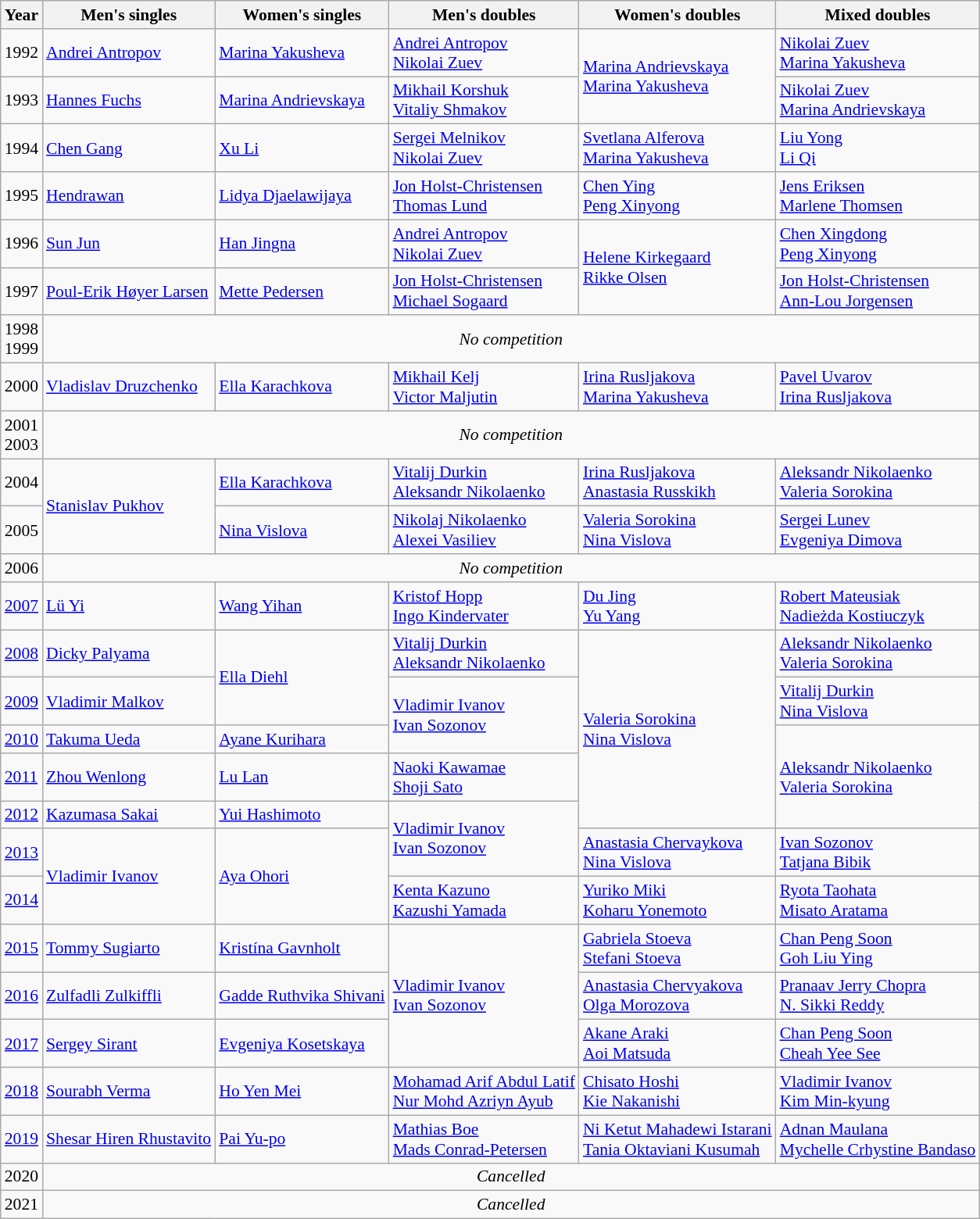<table class=wikitable style="font-size:90%;">
<tr>
<th>Year</th>
<th>Men's singles</th>
<th>Women's singles</th>
<th>Men's doubles</th>
<th>Women's doubles</th>
<th>Mixed doubles</th>
</tr>
<tr>
<td>1992</td>
<td> <a href='#'>Andrei Antropov</a></td>
<td> <a href='#'>Marina Yakusheva</a></td>
<td> <a href='#'>Andrei Antropov</a> <br>  <a href='#'>Nikolai Zuev</a></td>
<td rowspan=2> <a href='#'>Marina Andrievskaya</a> <br>  <a href='#'>Marina Yakusheva</a></td>
<td> <a href='#'>Nikolai Zuev</a> <br>  <a href='#'>Marina Yakusheva</a></td>
</tr>
<tr>
<td>1993</td>
<td> <a href='#'>Hannes Fuchs</a></td>
<td> <a href='#'>Marina Andrievskaya</a></td>
<td> <a href='#'>Mikhail Korshuk</a> <br>  <a href='#'>Vitaliy Shmakov</a></td>
<td> <a href='#'>Nikolai Zuev</a> <br>  <a href='#'>Marina Andrievskaya</a></td>
</tr>
<tr>
<td>1994</td>
<td> <a href='#'>Chen Gang</a></td>
<td> <a href='#'>Xu Li</a></td>
<td> <a href='#'>Sergei Melnikov</a> <br>  <a href='#'>Nikolai Zuev</a></td>
<td> <a href='#'>Svetlana Alferova</a> <br>  <a href='#'>Marina Yakusheva</a></td>
<td> <a href='#'>Liu Yong</a> <br>  <a href='#'>Li Qi</a></td>
</tr>
<tr>
<td>1995</td>
<td> <a href='#'>Hendrawan</a></td>
<td> <a href='#'>Lidya Djaelawijaya</a></td>
<td> <a href='#'>Jon Holst-Christensen</a> <br>  <a href='#'>Thomas Lund</a></td>
<td> <a href='#'>Chen Ying</a> <br>  <a href='#'>Peng Xinyong</a></td>
<td> <a href='#'>Jens Eriksen</a> <br>  <a href='#'>Marlene Thomsen</a></td>
</tr>
<tr>
<td>1996</td>
<td> <a href='#'>Sun Jun</a></td>
<td> <a href='#'>Han Jingna</a></td>
<td> <a href='#'>Andrei Antropov</a> <br>  <a href='#'>Nikolai Zuev</a></td>
<td rowspan=2> <a href='#'>Helene Kirkegaard</a> <br>  <a href='#'>Rikke Olsen</a></td>
<td> <a href='#'>Chen Xingdong</a> <br>  <a href='#'>Peng Xinyong</a></td>
</tr>
<tr>
<td>1997</td>
<td> <a href='#'>Poul-Erik Høyer Larsen</a></td>
<td> <a href='#'>Mette Pedersen</a></td>
<td> <a href='#'>Jon Holst-Christensen</a> <br>  <a href='#'>Michael Sogaard</a></td>
<td> <a href='#'>Jon Holst-Christensen</a> <br>  <a href='#'>Ann-Lou Jorgensen</a></td>
</tr>
<tr>
<td>1998 <br> 1999</td>
<td colspan=5 align=center><em>No competition</em></td>
</tr>
<tr>
<td>2000</td>
<td> <a href='#'>Vladislav Druzchenko</a></td>
<td> <a href='#'>Ella Karachkova</a></td>
<td> <a href='#'>Mikhail Kelj</a> <br>  <a href='#'>Victor Maljutin</a></td>
<td> <a href='#'>Irina Rusljakova</a> <br>  <a href='#'>Marina Yakusheva</a></td>
<td> <a href='#'>Pavel Uvarov</a> <br>  <a href='#'>Irina Rusljakova</a></td>
</tr>
<tr>
<td>2001 <br> 2003</td>
<td colspan=5 align=center><em>No competition</em></td>
</tr>
<tr>
<td>2004</td>
<td rowspan=2> <a href='#'>Stanislav Pukhov</a></td>
<td> <a href='#'>Ella Karachkova</a></td>
<td> <a href='#'>Vitalij Durkin</a> <br>  <a href='#'>Aleksandr Nikolaenko</a></td>
<td> <a href='#'>Irina Rusljakova</a> <br>  <a href='#'>Anastasia Russkikh</a></td>
<td> <a href='#'>Aleksandr Nikolaenko</a> <br>  <a href='#'>Valeria Sorokina</a></td>
</tr>
<tr>
<td>2005</td>
<td> <a href='#'>Nina Vislova</a></td>
<td> <a href='#'>Nikolaj Nikolaenko</a> <br>  <a href='#'>Alexei Vasiliev</a></td>
<td> <a href='#'>Valeria Sorokina</a> <br>  <a href='#'>Nina Vislova</a></td>
<td> <a href='#'>Sergei Lunev</a> <br>  <a href='#'>Evgeniya Dimova</a></td>
</tr>
<tr>
<td>2006</td>
<td colspan=5 align=center><em>No competition</em></td>
</tr>
<tr>
<td><a href='#'>2007</a></td>
<td> <a href='#'>Lü Yi</a></td>
<td> <a href='#'>Wang Yihan</a></td>
<td> <a href='#'>Kristof Hopp</a> <br>  <a href='#'>Ingo Kindervater</a></td>
<td> <a href='#'>Du Jing</a> <br>  <a href='#'>Yu Yang</a></td>
<td> <a href='#'>Robert Mateusiak</a> <br>  <a href='#'>Nadieżda Kostiuczyk</a></td>
</tr>
<tr>
<td><a href='#'>2008</a></td>
<td> <a href='#'>Dicky Palyama</a></td>
<td rowspan=2> <a href='#'>Ella Diehl</a></td>
<td> <a href='#'>Vitalij Durkin</a> <br>  <a href='#'>Aleksandr Nikolaenko</a></td>
<td rowspan=5> <a href='#'>Valeria Sorokina</a> <br>  <a href='#'>Nina Vislova</a></td>
<td> <a href='#'>Aleksandr Nikolaenko</a> <br>  <a href='#'>Valeria Sorokina</a></td>
</tr>
<tr>
<td><a href='#'>2009</a></td>
<td> <a href='#'>Vladimir Malkov</a></td>
<td rowspan=2> <a href='#'>Vladimir Ivanov</a> <br>  <a href='#'>Ivan Sozonov</a></td>
<td> <a href='#'>Vitalij Durkin</a> <br>  <a href='#'>Nina Vislova</a></td>
</tr>
<tr>
<td><a href='#'>2010</a></td>
<td> <a href='#'>Takuma Ueda</a></td>
<td> <a href='#'>Ayane Kurihara</a></td>
<td rowspan=3> <a href='#'>Aleksandr Nikolaenko</a> <br>  <a href='#'>Valeria Sorokina</a></td>
</tr>
<tr>
<td><a href='#'>2011</a></td>
<td> <a href='#'>Zhou Wenlong</a></td>
<td> <a href='#'>Lu Lan</a></td>
<td> <a href='#'>Naoki Kawamae</a>  <br>  <a href='#'>Shoji Sato</a></td>
</tr>
<tr>
<td><a href='#'>2012</a></td>
<td> <a href='#'>Kazumasa Sakai</a></td>
<td> <a href='#'>Yui Hashimoto</a></td>
<td rowspan=2> <a href='#'>Vladimir Ivanov</a>  <br>  <a href='#'>Ivan Sozonov</a></td>
</tr>
<tr>
<td><a href='#'>2013</a></td>
<td rowspan=2> <a href='#'>Vladimir Ivanov</a></td>
<td rowspan=2> <a href='#'>Aya Ohori</a></td>
<td> <a href='#'>Anastasia Chervaykova</a> <br>  <a href='#'>Nina Vislova</a></td>
<td> <a href='#'>Ivan Sozonov</a> <br>  <a href='#'>Tatjana Bibik</a></td>
</tr>
<tr>
<td><a href='#'>2014</a></td>
<td> <a href='#'>Kenta Kazuno</a> <br> <a href='#'>Kazushi Yamada</a></td>
<td> <a href='#'>Yuriko Miki</a> <br> <a href='#'>Koharu Yonemoto</a></td>
<td> <a href='#'>Ryota Taohata</a> <br> <a href='#'>Misato Aratama</a></td>
</tr>
<tr>
<td><a href='#'>2015</a></td>
<td> <a href='#'>Tommy Sugiarto</a></td>
<td> <a href='#'>Kristína Gavnholt</a></td>
<td rowspan=3> <a href='#'>Vladimir Ivanov</a>  <br>  <a href='#'>Ivan Sozonov</a></td>
<td> <a href='#'>Gabriela Stoeva</a> <br> <a href='#'>Stefani Stoeva</a></td>
<td> <a href='#'>Chan Peng Soon</a> <br> <a href='#'>Goh Liu Ying</a></td>
</tr>
<tr>
<td><a href='#'>2016</a></td>
<td> <a href='#'>Zulfadli Zulkiffli</a></td>
<td> <a href='#'>Gadde Ruthvika Shivani</a></td>
<td> <a href='#'>Anastasia Chervyakova</a> <br> <a href='#'>Olga Morozova</a></td>
<td> <a href='#'>Pranaav Jerry Chopra</a> <br> <a href='#'>N. Sikki Reddy</a></td>
</tr>
<tr>
<td><a href='#'>2017</a></td>
<td> <a href='#'>Sergey Sirant</a></td>
<td> <a href='#'>Evgeniya Kosetskaya</a></td>
<td> <a href='#'>Akane Araki</a> <br> <a href='#'>Aoi Matsuda</a></td>
<td> <a href='#'>Chan Peng Soon</a> <br> <a href='#'>Cheah Yee See</a></td>
</tr>
<tr>
<td><a href='#'>2018</a></td>
<td> <a href='#'>Sourabh Verma</a></td>
<td> <a href='#'>Ho Yen Mei</a></td>
<td> <a href='#'>Mohamad Arif Abdul Latif</a> <br> <a href='#'>Nur Mohd Azriyn Ayub</a></td>
<td> <a href='#'>Chisato Hoshi</a> <br> <a href='#'>Kie Nakanishi</a></td>
<td> <a href='#'>Vladimir Ivanov</a> <br> <a href='#'>Kim Min-kyung</a></td>
</tr>
<tr>
<td><a href='#'>2019</a></td>
<td> <a href='#'>Shesar Hiren Rhustavito</a></td>
<td> <a href='#'>Pai Yu-po</a></td>
<td> <a href='#'>Mathias Boe</a> <br> <a href='#'>Mads Conrad-Petersen</a></td>
<td> <a href='#'>Ni Ketut Mahadewi Istarani</a> <br> <a href='#'>Tania Oktaviani Kusumah</a></td>
<td> <a href='#'>Adnan Maulana</a> <br> <a href='#'>Mychelle Crhystine Bandaso</a></td>
</tr>
<tr>
<td>2020</td>
<td colspan="5" align="center"><em>Cancelled</em></td>
</tr>
<tr>
<td>2021</td>
<td colspan="5" align="center"><em>Cancelled</em></td>
</tr>
</table>
